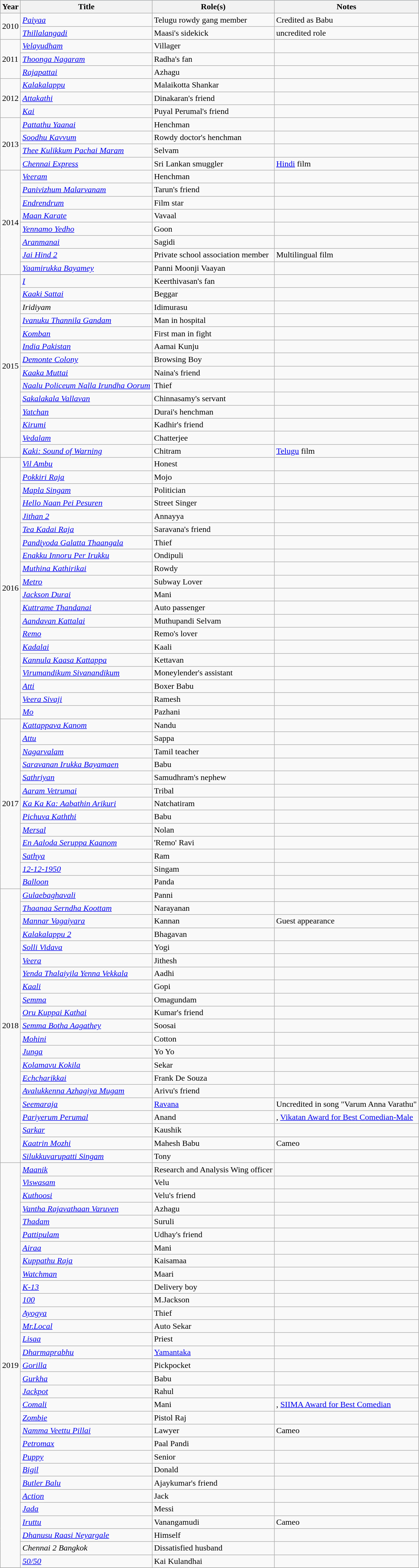<table class="wikitable sortable">
<tr style="background:#B0C4DE;">
<th scope="col">Year</th>
<th scope="col">Title</th>
<th scope="col">Role(s)</th>
<th scope="col" class=unsortable>Notes</th>
</tr>
<tr>
<td rowspan="2">2010</td>
<td><em><a href='#'>Paiyaa</a></em></td>
<td>Telugu rowdy gang member</td>
<td>Credited as Babu</td>
</tr>
<tr>
<td><em><a href='#'>Thillalangadi</a></em></td>
<td>Maasi's sidekick</td>
<td>uncredited role</td>
</tr>
<tr>
<td rowspan="3">2011</td>
<td><em><a href='#'>Velayudham</a></em></td>
<td>Villager</td>
<td></td>
</tr>
<tr>
<td><em><a href='#'>Thoonga Nagaram</a></em></td>
<td>Radha's fan</td>
<td></td>
</tr>
<tr>
<td><em><a href='#'>Rajapattai</a></em></td>
<td>Azhagu</td>
<td></td>
</tr>
<tr>
<td rowspan="3">2012</td>
<td><em><a href='#'>Kalakalappu</a></em></td>
<td>Malaikotta Shankar</td>
<td></td>
</tr>
<tr>
<td><em><a href='#'>Attakathi</a></em></td>
<td>Dinakaran's friend</td>
<td></td>
</tr>
<tr>
<td><em><a href='#'>Kai</a></em></td>
<td>Puyal Perumal's friend</td>
<td></td>
</tr>
<tr>
<td rowspan="4">2013</td>
<td><em><a href='#'>Pattathu Yaanai</a></em></td>
<td>Henchman</td>
<td></td>
</tr>
<tr>
<td><em><a href='#'>Soodhu Kavvum</a></em></td>
<td>Rowdy doctor's henchman</td>
<td></td>
</tr>
<tr>
<td><em><a href='#'>Thee Kulikkum Pachai Maram</a></em></td>
<td>Selvam</td>
<td></td>
</tr>
<tr>
<td><em><a href='#'>Chennai Express</a></em></td>
<td>Sri Lankan smuggler</td>
<td><a href='#'>Hindi</a> film</td>
</tr>
<tr>
<td rowspan="8">2014</td>
<td><em><a href='#'>Veeram</a></em></td>
<td>Henchman</td>
<td></td>
</tr>
<tr>
<td><em><a href='#'>Panivizhum Malarvanam</a></em></td>
<td>Tarun's friend</td>
<td></td>
</tr>
<tr>
<td><em><a href='#'>Endrendrum</a></em></td>
<td>Film star</td>
<td></td>
</tr>
<tr>
<td><em><a href='#'>Maan Karate</a></em></td>
<td>Vavaal</td>
<td></td>
</tr>
<tr>
<td><em><a href='#'>Yennamo Yedho</a></em></td>
<td>Goon</td>
<td></td>
</tr>
<tr>
<td><em><a href='#'>Aranmanai</a></em></td>
<td>Sagidi</td>
<td></td>
</tr>
<tr>
<td><em><a href='#'>Jai Hind 2</a></em></td>
<td>Private school association member</td>
<td>Multilingual film</td>
</tr>
<tr>
<td><em><a href='#'>Yaamirukka Bayamey</a></em></td>
<td>Panni Moonji Vaayan</td>
<td></td>
</tr>
<tr>
<td rowspan="14">2015</td>
<td><em><a href='#'>I</a></em></td>
<td>Keerthivasan's fan</td>
<td></td>
</tr>
<tr>
<td><em><a href='#'>Kaaki Sattai</a></em></td>
<td>Beggar</td>
<td></td>
</tr>
<tr>
<td><em>Iridiyam</em></td>
<td>Idimurasu</td>
<td></td>
</tr>
<tr>
<td><em><a href='#'>Ivanuku Thannila Gandam</a></em></td>
<td>Man in hospital</td>
<td></td>
</tr>
<tr>
<td><em><a href='#'>Komban</a></em></td>
<td>First man in fight</td>
<td></td>
</tr>
<tr>
<td><em><a href='#'>India Pakistan</a></em></td>
<td>Aamai Kunju</td>
<td></td>
</tr>
<tr>
<td><em><a href='#'>Demonte Colony</a></em></td>
<td>Browsing Boy</td>
<td></td>
</tr>
<tr>
<td><em><a href='#'>Kaaka Muttai</a></em></td>
<td>Naina's friend</td>
<td></td>
</tr>
<tr>
<td><em><a href='#'>Naalu Policeum Nalla Irundha Oorum</a></em></td>
<td>Thief</td>
<td></td>
</tr>
<tr>
<td><em><a href='#'>Sakalakala Vallavan</a></em></td>
<td>Chinnasamy's servant</td>
<td></td>
</tr>
<tr>
<td><em><a href='#'>Yatchan</a></em></td>
<td>Durai's henchman</td>
<td></td>
</tr>
<tr>
<td><em><a href='#'>Kirumi</a></em></td>
<td>Kadhir's friend</td>
<td></td>
</tr>
<tr>
<td><em><a href='#'>Vedalam</a></em></td>
<td>Chatterjee</td>
<td></td>
</tr>
<tr>
<td><em><a href='#'>Kaki: Sound of Warning</a></em></td>
<td>Chitram</td>
<td><a href='#'>Telugu</a> film</td>
</tr>
<tr>
<td rowspan="20">2016</td>
<td><em><a href='#'>Vil Ambu</a></em></td>
<td>Honest</td>
<td></td>
</tr>
<tr>
<td><em><a href='#'>Pokkiri Raja</a></em></td>
<td>Mojo</td>
<td></td>
</tr>
<tr>
<td><em><a href='#'>Mapla Singam</a></em></td>
<td>Politician</td>
<td></td>
</tr>
<tr>
<td><em><a href='#'>Hello Naan Pei Pesuren</a></em></td>
<td>Street Singer</td>
<td></td>
</tr>
<tr>
<td><em><a href='#'>Jithan 2</a></em></td>
<td>Annayya</td>
<td></td>
</tr>
<tr>
<td><em><a href='#'>Tea Kadai Raja</a></em></td>
<td>Saravana's friend</td>
<td></td>
</tr>
<tr>
<td><em><a href='#'>Pandiyoda Galatta Thaangala</a></em></td>
<td>Thief</td>
<td></td>
</tr>
<tr>
<td><em><a href='#'>Enakku Innoru Per Irukku</a></em></td>
<td>Ondipuli</td>
<td></td>
</tr>
<tr>
<td><em><a href='#'>Muthina Kathirikai</a></em></td>
<td>Rowdy</td>
<td></td>
</tr>
<tr>
<td><em><a href='#'>Metro</a></em></td>
<td>Subway Lover</td>
<td></td>
</tr>
<tr>
<td><em><a href='#'>Jackson Durai</a></em></td>
<td>Mani</td>
<td></td>
</tr>
<tr>
<td><em><a href='#'>Kuttrame Thandanai</a></em></td>
<td>Auto passenger</td>
<td></td>
</tr>
<tr>
<td><em><a href='#'>Aandavan Kattalai</a></em></td>
<td>Muthupandi Selvam</td>
<td></td>
</tr>
<tr>
<td><em><a href='#'>Remo</a></em></td>
<td>Remo's lover</td>
<td></td>
</tr>
<tr>
<td><em><a href='#'>Kadalai</a></em></td>
<td>Kaali</td>
<td></td>
</tr>
<tr>
<td><em><a href='#'>Kannula Kaasa Kattappa</a></em></td>
<td>Kettavan</td>
<td></td>
</tr>
<tr>
<td><em><a href='#'>Virumandikum Sivanandikum</a></em></td>
<td>Moneylender's assistant</td>
<td></td>
</tr>
<tr>
<td><em><a href='#'>Atti</a></em></td>
<td>Boxer Babu</td>
<td></td>
</tr>
<tr>
<td><em><a href='#'>Veera Sivaji</a></em></td>
<td>Ramesh</td>
<td></td>
</tr>
<tr>
<td><em><a href='#'>Mo</a></em></td>
<td>Pazhani</td>
<td></td>
</tr>
<tr>
<td rowspan="13">2017</td>
<td><em><a href='#'>Kattappava Kanom</a></em></td>
<td>Nandu</td>
<td></td>
</tr>
<tr>
<td><em><a href='#'>Attu</a></em></td>
<td>Sappa</td>
<td></td>
</tr>
<tr>
<td><em><a href='#'>Nagarvalam</a></em></td>
<td>Tamil teacher</td>
<td></td>
</tr>
<tr>
<td><em><a href='#'>Saravanan Irukka Bayamaen</a></em></td>
<td>Babu</td>
<td></td>
</tr>
<tr>
<td><em><a href='#'>Sathriyan</a></em></td>
<td>Samudhram's nephew</td>
<td></td>
</tr>
<tr>
<td><em><a href='#'>Aaram Vetrumai</a></em></td>
<td>Tribal</td>
<td></td>
</tr>
<tr>
<td><em><a href='#'>Ka Ka Ka: Aabathin Arikuri</a></em></td>
<td>Natchatiram</td>
<td></td>
</tr>
<tr>
<td><em><a href='#'>Pichuva Kaththi</a></em></td>
<td>Babu</td>
<td></td>
</tr>
<tr>
<td><em><a href='#'>Mersal</a></em></td>
<td>Nolan</td>
<td></td>
</tr>
<tr>
<td><em><a href='#'>En Aaloda Seruppa Kaanom</a></em></td>
<td>'Remo' Ravi</td>
<td></td>
</tr>
<tr>
<td><em><a href='#'>Sathya</a></em></td>
<td>Ram</td>
<td></td>
</tr>
<tr>
<td><em><a href='#'>12-12-1950</a></em></td>
<td>Singam</td>
<td></td>
</tr>
<tr>
<td><em><a href='#'>Balloon</a></em></td>
<td>Panda</td>
<td></td>
</tr>
<tr>
<td rowspan="21">2018</td>
<td><em><a href='#'>Gulaebaghavali</a></em></td>
<td>Panni</td>
<td></td>
</tr>
<tr>
<td><em><a href='#'>Thaanaa Serndha Koottam</a></em></td>
<td>Narayanan</td>
<td></td>
</tr>
<tr>
<td><em><a href='#'>Mannar Vagaiyara</a></em></td>
<td>Kannan</td>
<td>Guest appearance</td>
</tr>
<tr>
<td><em><a href='#'>Kalakalappu 2</a></em></td>
<td>Bhagavan</td>
<td></td>
</tr>
<tr>
<td><em><a href='#'>Solli Vidava</a></em></td>
<td>Yogi</td>
<td></td>
</tr>
<tr>
<td><em><a href='#'>Veera</a></em></td>
<td>Jithesh</td>
<td></td>
</tr>
<tr>
<td><em><a href='#'>Yenda Thalaiyila Yenna Vekkala</a></em></td>
<td>Aadhi</td>
<td></td>
</tr>
<tr>
<td><em><a href='#'>Kaali</a></em></td>
<td>Gopi</td>
<td></td>
</tr>
<tr>
<td><em><a href='#'>Semma</a></em></td>
<td>Omagundam</td>
<td></td>
</tr>
<tr>
<td><em><a href='#'>Oru Kuppai Kathai</a></em></td>
<td>Kumar's friend</td>
<td></td>
</tr>
<tr>
<td><em><a href='#'>Semma Botha Aagathey</a></em></td>
<td>Soosai</td>
<td></td>
</tr>
<tr>
<td><em><a href='#'>Mohini</a></em></td>
<td>Cotton</td>
<td></td>
</tr>
<tr>
<td><em><a href='#'>Junga</a></em></td>
<td>Yo Yo</td>
<td></td>
</tr>
<tr>
<td><em><a href='#'>Kolamavu Kokila</a></em></td>
<td>Sekar</td>
<td></td>
</tr>
<tr>
<td><em><a href='#'>Echcharikkai</a></em></td>
<td>Frank De Souza</td>
<td></td>
</tr>
<tr>
<td><em><a href='#'>Avalukkenna Azhagiya Mugam</a></em></td>
<td>Arivu's friend</td>
<td></td>
</tr>
<tr>
<td><em><a href='#'>Seemaraja</a></em></td>
<td><a href='#'>Ravana</a></td>
<td>Uncredited in song "Varum Anna Varathu"</td>
</tr>
<tr>
<td><em><a href='#'>Pariyerum Perumal</a></em></td>
<td>Anand</td>
<td>, <a href='#'>Vikatan Award for Best Comedian-Male</a></td>
</tr>
<tr>
<td><em><a href='#'>Sarkar</a></em></td>
<td>Kaushik</td>
<td></td>
</tr>
<tr>
<td><em><a href='#'>Kaatrin Mozhi</a></em></td>
<td>Mahesh Babu</td>
<td>Cameo</td>
</tr>
<tr>
<td><em><a href='#'>Silukkuvarupatti Singam</a></em></td>
<td>Tony</td>
<td></td>
</tr>
<tr>
<td rowspan="31">2019</td>
<td><em><a href='#'>Maanik</a></em></td>
<td>Research and Analysis Wing officer</td>
<td></td>
</tr>
<tr>
<td><em><a href='#'>Viswasam</a></em></td>
<td>Velu</td>
<td></td>
</tr>
<tr>
<td><em><a href='#'>Kuthoosi</a></em></td>
<td>Velu's friend</td>
<td></td>
</tr>
<tr>
<td><em><a href='#'>Vantha Rajavathaan Varuven</a></em></td>
<td>Azhagu</td>
<td></td>
</tr>
<tr>
<td><em><a href='#'>Thadam</a></em></td>
<td>Suruli</td>
<td></td>
</tr>
<tr>
<td><em><a href='#'>Pattipulam</a></em></td>
<td>Udhay's friend</td>
<td></td>
</tr>
<tr>
<td><em><a href='#'>Airaa</a></em></td>
<td>Mani</td>
<td></td>
</tr>
<tr>
<td><em><a href='#'>Kuppathu Raja</a></em></td>
<td>Kaisamaa</td>
<td></td>
</tr>
<tr>
<td><em><a href='#'>Watchman</a></em></td>
<td>Maari</td>
<td></td>
</tr>
<tr>
<td><em><a href='#'>K-13</a></em></td>
<td>Delivery boy</td>
<td></td>
</tr>
<tr>
<td><em><a href='#'>100</a></em></td>
<td>M.Jackson</td>
<td></td>
</tr>
<tr>
<td><em><a href='#'>Ayogya</a></em></td>
<td>Thief</td>
<td></td>
</tr>
<tr>
<td><em><a href='#'>Mr.Local</a></em></td>
<td>Auto Sekar</td>
<td></td>
</tr>
<tr>
<td><em><a href='#'>Lisaa</a></em></td>
<td>Priest</td>
<td></td>
</tr>
<tr>
<td><em><a href='#'>Dharmaprabhu</a></em></td>
<td><a href='#'>Yamantaka</a></td>
<td></td>
</tr>
<tr>
<td><em><a href='#'>Gorilla</a></em></td>
<td>Pickpocket</td>
<td></td>
</tr>
<tr>
<td><em><a href='#'>Gurkha</a></em></td>
<td>Babu</td>
<td></td>
</tr>
<tr>
<td><em><a href='#'>Jackpot</a></em></td>
<td>Rahul</td>
<td></td>
</tr>
<tr>
<td><em><a href='#'>Comali</a></em></td>
<td>Mani</td>
<td>, <a href='#'>SIIMA Award for Best Comedian</a></td>
</tr>
<tr>
<td><em><a href='#'>Zombie</a></em></td>
<td>Pistol Raj</td>
<td></td>
</tr>
<tr>
<td><em><a href='#'>Namma Veettu Pillai</a></em></td>
<td>Lawyer</td>
<td>Cameo</td>
</tr>
<tr>
<td><em><a href='#'>Petromax</a></em></td>
<td>Paal Pandi</td>
<td></td>
</tr>
<tr>
<td><em><a href='#'>Puppy</a></em></td>
<td>Senior</td>
<td></td>
</tr>
<tr>
<td><em><a href='#'>Bigil</a></em></td>
<td>Donald</td>
<td></td>
</tr>
<tr>
<td><em><a href='#'>Butler Balu</a></em></td>
<td>Ajaykumar's friend</td>
<td></td>
</tr>
<tr>
<td><em><a href='#'>Action</a></em></td>
<td>Jack</td>
<td></td>
</tr>
<tr>
<td><em><a href='#'>Jada</a></em></td>
<td>Messi</td>
<td></td>
</tr>
<tr>
<td><em><a href='#'>Iruttu</a></em></td>
<td>Vanangamudi</td>
<td>Cameo</td>
</tr>
<tr>
<td><em><a href='#'>Dhanusu Raasi Neyargale</a></em></td>
<td>Himself</td>
<td></td>
</tr>
<tr>
<td><em>Chennai 2 Bangkok</em></td>
<td>Dissatisfied husband</td>
<td></td>
</tr>
<tr>
<td><em><a href='#'>50/50</a></em></td>
<td>Kai Kulandhai</td>
<td></td>
</tr>
<tr>
</tr>
</table>
